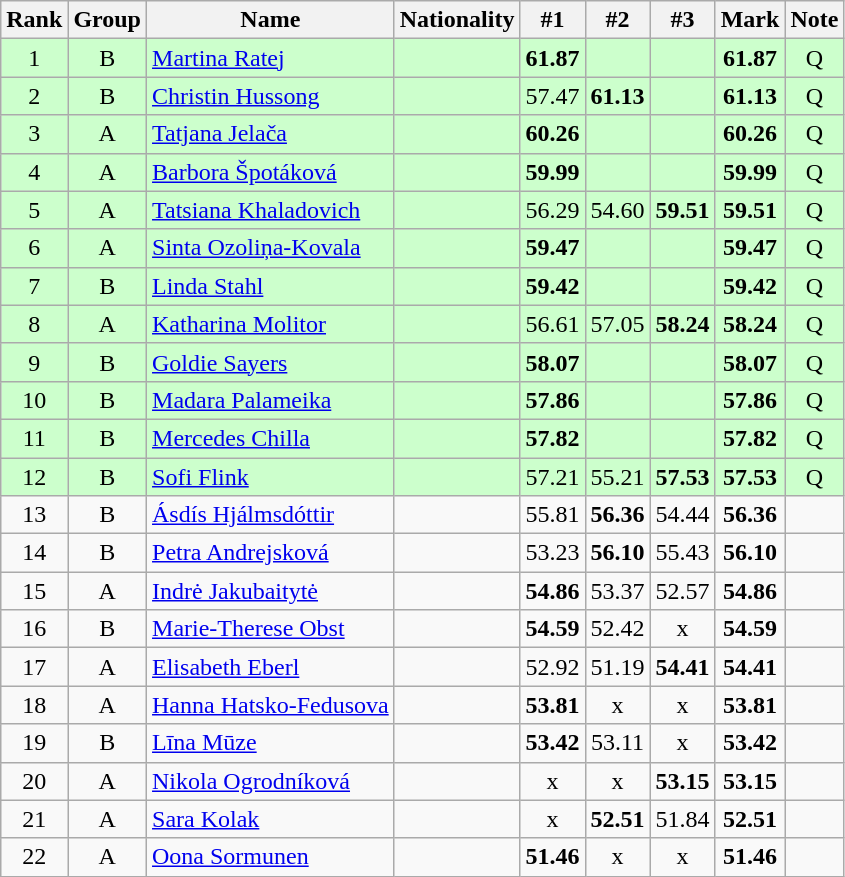<table class="wikitable sortable" style="text-align:center">
<tr>
<th>Rank</th>
<th>Group</th>
<th>Name</th>
<th>Nationality</th>
<th>#1</th>
<th>#2</th>
<th>#3</th>
<th>Mark</th>
<th>Note</th>
</tr>
<tr bgcolor=ccffcc>
<td>1</td>
<td>B</td>
<td align=left><a href='#'>Martina Ratej</a></td>
<td align=left></td>
<td><strong>61.87</strong></td>
<td></td>
<td></td>
<td><strong>61.87</strong></td>
<td>Q</td>
</tr>
<tr bgcolor=ccffcc>
<td>2</td>
<td>B</td>
<td align=left><a href='#'>Christin Hussong</a></td>
<td align=left></td>
<td>57.47</td>
<td><strong>61.13</strong></td>
<td></td>
<td><strong>61.13</strong></td>
<td>Q</td>
</tr>
<tr bgcolor=ccffcc>
<td>3</td>
<td>A</td>
<td align=left><a href='#'>Tatjana Jelača</a></td>
<td align=left></td>
<td><strong>60.26</strong></td>
<td></td>
<td></td>
<td><strong>60.26</strong></td>
<td>Q</td>
</tr>
<tr bgcolor=ccffcc>
<td>4</td>
<td>A</td>
<td align=left><a href='#'>Barbora Špotáková</a></td>
<td align=left></td>
<td><strong>59.99</strong></td>
<td></td>
<td></td>
<td><strong>59.99</strong></td>
<td>Q</td>
</tr>
<tr bgcolor=ccffcc>
<td>5</td>
<td>A</td>
<td align=left><a href='#'>Tatsiana Khaladovich</a></td>
<td align=left></td>
<td>56.29</td>
<td>54.60</td>
<td><strong>59.51</strong></td>
<td><strong>59.51</strong></td>
<td>Q</td>
</tr>
<tr bgcolor=ccffcc>
<td>6</td>
<td>A</td>
<td align=left><a href='#'>Sinta Ozoliņa-Kovala</a></td>
<td align=left></td>
<td><strong>59.47</strong></td>
<td></td>
<td></td>
<td><strong>59.47</strong></td>
<td>Q</td>
</tr>
<tr bgcolor=ccffcc>
<td>7</td>
<td>B</td>
<td align=left><a href='#'>Linda Stahl</a></td>
<td align=left></td>
<td><strong>59.42</strong></td>
<td></td>
<td></td>
<td><strong>59.42</strong></td>
<td>Q</td>
</tr>
<tr bgcolor=ccffcc>
<td>8</td>
<td>A</td>
<td align=left><a href='#'>Katharina Molitor</a></td>
<td align=left></td>
<td>56.61</td>
<td>57.05</td>
<td><strong>58.24</strong></td>
<td><strong>58.24</strong></td>
<td>Q</td>
</tr>
<tr bgcolor=ccffcc>
<td>9</td>
<td>B</td>
<td align=left><a href='#'>Goldie Sayers</a></td>
<td align=left></td>
<td><strong>58.07</strong></td>
<td></td>
<td></td>
<td><strong>58.07</strong></td>
<td>Q</td>
</tr>
<tr bgcolor=ccffcc>
<td>10</td>
<td>B</td>
<td align=left><a href='#'>Madara Palameika</a></td>
<td align=left></td>
<td><strong>57.86</strong></td>
<td></td>
<td></td>
<td><strong>57.86</strong></td>
<td>Q</td>
</tr>
<tr bgcolor=ccffcc>
<td>11</td>
<td>B</td>
<td align=left><a href='#'>Mercedes Chilla</a></td>
<td align=left></td>
<td><strong>57.82</strong></td>
<td></td>
<td></td>
<td><strong>57.82</strong></td>
<td>Q</td>
</tr>
<tr bgcolor=ccffcc>
<td>12</td>
<td>B</td>
<td align=left><a href='#'>Sofi Flink</a></td>
<td align=left></td>
<td>57.21</td>
<td>55.21</td>
<td><strong>57.53</strong></td>
<td><strong>57.53</strong></td>
<td>Q</td>
</tr>
<tr>
<td>13</td>
<td>B</td>
<td align=left><a href='#'>Ásdís Hjálmsdóttir</a></td>
<td align=left></td>
<td>55.81</td>
<td><strong>56.36</strong></td>
<td>54.44</td>
<td><strong>56.36</strong></td>
<td></td>
</tr>
<tr>
<td>14</td>
<td>B</td>
<td align=left><a href='#'>Petra Andrejsková</a></td>
<td align=left></td>
<td>53.23</td>
<td><strong>56.10</strong></td>
<td>55.43</td>
<td><strong>56.10</strong></td>
<td></td>
</tr>
<tr>
<td>15</td>
<td>A</td>
<td align=left><a href='#'>Indrė Jakubaitytė</a></td>
<td align=left></td>
<td><strong>54.86</strong></td>
<td>53.37</td>
<td>52.57</td>
<td><strong>54.86</strong></td>
<td></td>
</tr>
<tr>
<td>16</td>
<td>B</td>
<td align=left><a href='#'>Marie-Therese Obst</a></td>
<td align=left></td>
<td><strong>54.59</strong></td>
<td>52.42</td>
<td>x</td>
<td><strong>54.59</strong></td>
<td></td>
</tr>
<tr>
<td>17</td>
<td>A</td>
<td align=left><a href='#'>Elisabeth Eberl</a></td>
<td align=left></td>
<td>52.92</td>
<td>51.19</td>
<td><strong>54.41</strong></td>
<td><strong>54.41</strong></td>
<td></td>
</tr>
<tr>
<td>18</td>
<td>A</td>
<td align=left><a href='#'>Hanna Hatsko-Fedusova</a></td>
<td align=left></td>
<td><strong>53.81</strong></td>
<td>x</td>
<td>x</td>
<td><strong>53.81</strong></td>
<td></td>
</tr>
<tr>
<td>19</td>
<td>B</td>
<td align=left><a href='#'>Līna Mūze</a></td>
<td align=left></td>
<td><strong>53.42</strong></td>
<td>53.11</td>
<td>x</td>
<td><strong>53.42</strong></td>
<td></td>
</tr>
<tr>
<td>20</td>
<td>A</td>
<td align=left><a href='#'>Nikola Ogrodníková</a></td>
<td align=left></td>
<td>x</td>
<td>x</td>
<td><strong>53.15</strong></td>
<td><strong>53.15</strong></td>
<td></td>
</tr>
<tr>
<td>21</td>
<td>A</td>
<td align=left><a href='#'>Sara Kolak</a></td>
<td align=left></td>
<td>x</td>
<td><strong>52.51</strong></td>
<td>51.84</td>
<td><strong>52.51</strong></td>
<td></td>
</tr>
<tr>
<td>22</td>
<td>A</td>
<td align=left><a href='#'>Oona Sormunen</a></td>
<td align=left></td>
<td><strong>51.46</strong></td>
<td>x</td>
<td>x</td>
<td><strong>51.46</strong></td>
<td></td>
</tr>
</table>
